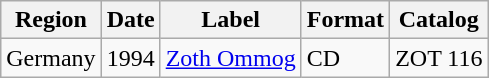<table class="wikitable">
<tr>
<th>Region</th>
<th>Date</th>
<th>Label</th>
<th>Format</th>
<th>Catalog</th>
</tr>
<tr>
<td>Germany</td>
<td>1994</td>
<td><a href='#'>Zoth Ommog</a></td>
<td>CD</td>
<td>ZOT 116</td>
</tr>
</table>
